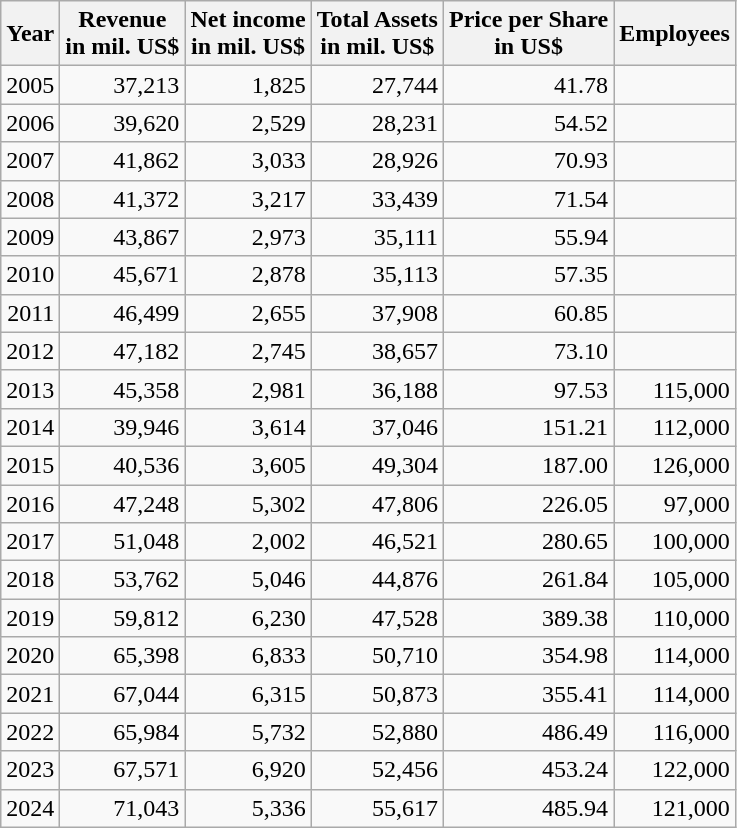<table class="wikitable float-left" style="text-align: right;">
<tr>
<th>Year</th>
<th>Revenue<br>in mil. US$</th>
<th>Net income<br>in mil. US$</th>
<th>Total Assets<br>in mil. US$</th>
<th>Price per Share<br>in US$</th>
<th>Employees</th>
</tr>
<tr>
<td>2005</td>
<td>37,213</td>
<td>1,825</td>
<td>27,744</td>
<td>41.78</td>
<td></td>
</tr>
<tr>
<td>2006</td>
<td>39,620</td>
<td>2,529</td>
<td>28,231</td>
<td>54.52</td>
<td></td>
</tr>
<tr>
<td>2007</td>
<td>41,862</td>
<td>3,033</td>
<td>28,926</td>
<td>70.93</td>
<td></td>
</tr>
<tr>
<td>2008</td>
<td>41,372</td>
<td>3,217</td>
<td>33,439</td>
<td>71.54</td>
<td></td>
</tr>
<tr>
<td>2009</td>
<td>43,867</td>
<td>2,973</td>
<td>35,111</td>
<td>55.94</td>
<td></td>
</tr>
<tr>
<td>2010</td>
<td>45,671</td>
<td>2,878</td>
<td>35,113</td>
<td>57.35</td>
<td></td>
</tr>
<tr>
<td>2011</td>
<td>46,499</td>
<td>2,655</td>
<td>37,908</td>
<td>60.85</td>
<td></td>
</tr>
<tr>
<td>2012</td>
<td>47,182</td>
<td>2,745</td>
<td>38,657</td>
<td>73.10</td>
<td></td>
</tr>
<tr>
<td>2013</td>
<td>45,358</td>
<td>2,981</td>
<td>36,188</td>
<td>97.53</td>
<td>115,000</td>
</tr>
<tr>
<td>2014</td>
<td>39,946</td>
<td>3,614</td>
<td>37,046</td>
<td>151.21</td>
<td>112,000</td>
</tr>
<tr>
<td>2015</td>
<td>40,536</td>
<td>3,605</td>
<td>49,304</td>
<td>187.00</td>
<td>126,000</td>
</tr>
<tr>
<td>2016</td>
<td>47,248</td>
<td>5,302</td>
<td>47,806</td>
<td>226.05</td>
<td>97,000</td>
</tr>
<tr>
<td>2017</td>
<td>51,048</td>
<td>2,002</td>
<td>46,521</td>
<td>280.65</td>
<td>100,000</td>
</tr>
<tr>
<td>2018</td>
<td>53,762</td>
<td>5,046</td>
<td>44,876</td>
<td>261.84</td>
<td>105,000</td>
</tr>
<tr>
<td>2019</td>
<td>59,812</td>
<td>6,230</td>
<td>47,528</td>
<td>389.38</td>
<td>110,000</td>
</tr>
<tr>
<td>2020</td>
<td>65,398</td>
<td>6,833</td>
<td>50,710</td>
<td>354.98</td>
<td>114,000</td>
</tr>
<tr>
<td>2021</td>
<td>67,044</td>
<td>6,315</td>
<td>50,873</td>
<td>355.41</td>
<td>114,000</td>
</tr>
<tr>
<td>2022</td>
<td>65,984</td>
<td>5,732</td>
<td>52,880</td>
<td>486.49</td>
<td>116,000</td>
</tr>
<tr>
<td>2023</td>
<td>67,571</td>
<td>6,920</td>
<td>52,456</td>
<td>453.24</td>
<td>122,000</td>
</tr>
<tr>
<td>2024</td>
<td>71,043</td>
<td>5,336</td>
<td>55,617</td>
<td>485.94</td>
<td>121,000</td>
</tr>
</table>
